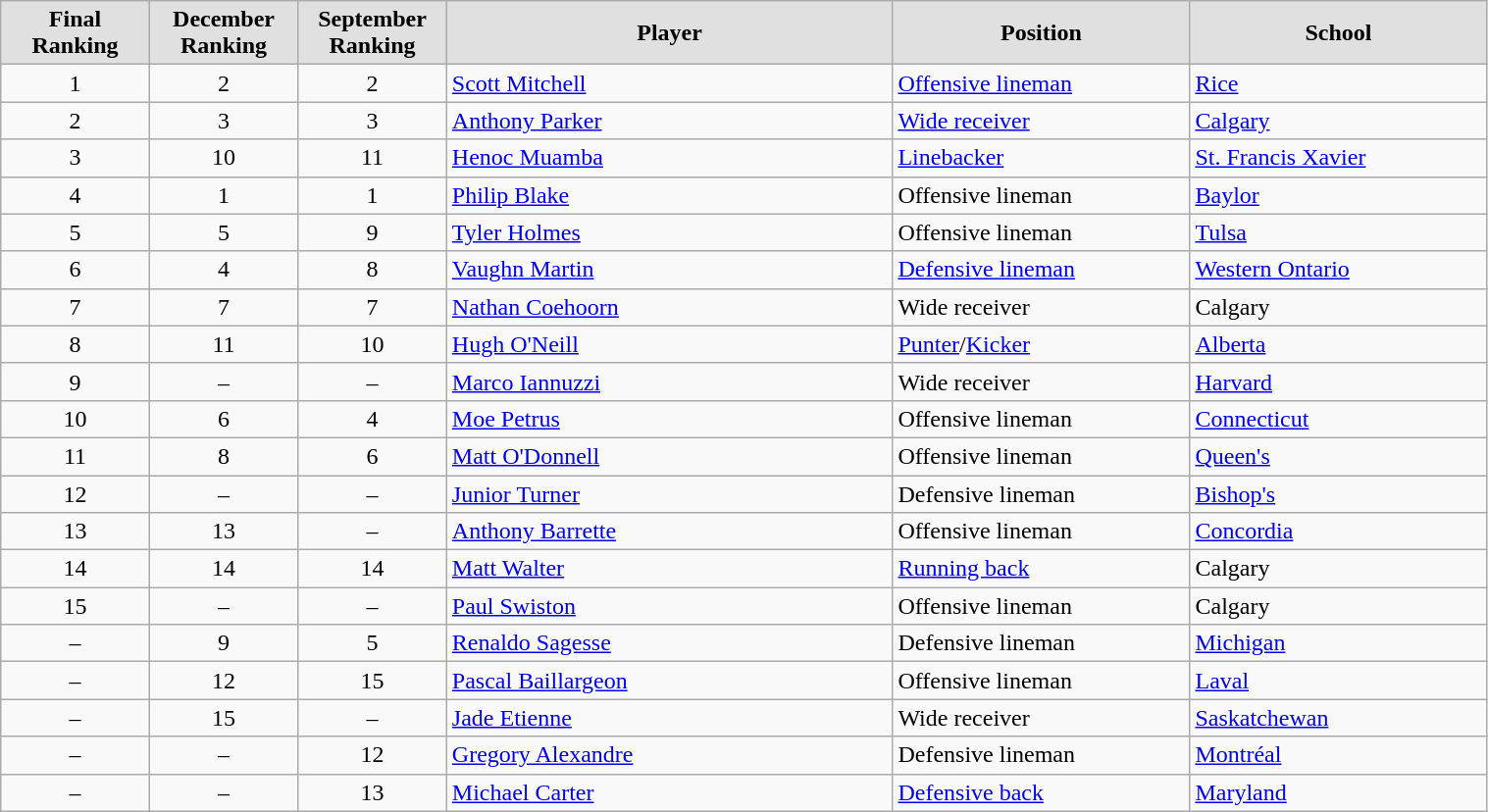<table class="wikitable sortable" width="80%">
<tr>
<th style="background:#e0e0e0; width:10%;">Final<br>Ranking</th>
<th style="background:#e0e0e0; width:10%;">December<br>Ranking</th>
<th style="background:#e0e0e0; width:10%;">September<br>Ranking</th>
<th style="background:#e0e0e0; width:30%;">Player</th>
<th style="background:#e0e0e0; width:20%;">Position</th>
<th style="background:#e0e0e0; width:20%;">School</th>
</tr>
<tr>
<td style="text-align:center;">1</td>
<td style="text-align:center;">2</td>
<td style="text-align:center;">2</td>
<td><a href='#'>Scott Mitchell</a></td>
<td><a href='#'>Offensive lineman</a></td>
<td><a href='#'>Rice</a></td>
</tr>
<tr>
<td style="text-align:center;">2</td>
<td style="text-align:center;">3</td>
<td style="text-align:center;">3</td>
<td><a href='#'>Anthony Parker</a></td>
<td><a href='#'>Wide receiver</a></td>
<td><a href='#'>Calgary</a></td>
</tr>
<tr>
<td style="text-align:center;">3</td>
<td style="text-align:center;">10</td>
<td style="text-align:center;">11</td>
<td><a href='#'>Henoc Muamba</a></td>
<td><a href='#'>Linebacker</a></td>
<td><a href='#'>St. Francis Xavier</a></td>
</tr>
<tr>
<td style="text-align:center;">4</td>
<td style="text-align:center;">1</td>
<td style="text-align:center;">1</td>
<td><a href='#'>Philip Blake</a></td>
<td>Offensive lineman</td>
<td><a href='#'>Baylor</a></td>
</tr>
<tr>
<td style="text-align:center;">5</td>
<td style="text-align:center;">5</td>
<td style="text-align:center;">9</td>
<td><a href='#'>Tyler Holmes</a></td>
<td>Offensive lineman</td>
<td><a href='#'>Tulsa</a></td>
</tr>
<tr>
<td style="text-align:center;">6</td>
<td style="text-align:center;">4</td>
<td style="text-align:center;">8</td>
<td><a href='#'>Vaughn Martin</a></td>
<td><a href='#'>Defensive lineman</a></td>
<td><a href='#'>Western Ontario</a></td>
</tr>
<tr>
<td style="text-align:center;">7</td>
<td style="text-align:center;">7</td>
<td style="text-align:center;">7</td>
<td><a href='#'>Nathan Coehoorn</a></td>
<td>Wide receiver</td>
<td>Calgary</td>
</tr>
<tr>
<td style="text-align:center;">8</td>
<td style="text-align:center;">11</td>
<td style="text-align:center;">10</td>
<td><a href='#'>Hugh O'Neill</a></td>
<td><a href='#'>Punter</a>/<a href='#'>Kicker</a></td>
<td><a href='#'>Alberta</a></td>
</tr>
<tr>
<td style="text-align:center;">9</td>
<td style="text-align:center;">–</td>
<td style="text-align:center;">–</td>
<td><a href='#'>Marco Iannuzzi</a></td>
<td>Wide receiver</td>
<td><a href='#'>Harvard</a></td>
</tr>
<tr>
<td style="text-align:center;">10</td>
<td style="text-align:center;">6</td>
<td style="text-align:center;">4</td>
<td><a href='#'>Moe Petrus</a></td>
<td>Offensive lineman</td>
<td><a href='#'>Connecticut</a></td>
</tr>
<tr>
<td style="text-align:center;">11</td>
<td style="text-align:center;">8</td>
<td style="text-align:center;">6</td>
<td><a href='#'>Matt O'Donnell</a></td>
<td>Offensive lineman</td>
<td><a href='#'>Queen's</a></td>
</tr>
<tr>
<td style="text-align:center;">12</td>
<td style="text-align:center;">–</td>
<td style="text-align:center;">–</td>
<td><a href='#'>Junior Turner</a></td>
<td>Defensive lineman</td>
<td><a href='#'>Bishop's</a></td>
</tr>
<tr>
<td style="text-align:center;">13</td>
<td style="text-align:center;">13</td>
<td style="text-align:center;">–</td>
<td><a href='#'>Anthony Barrette</a></td>
<td>Offensive lineman</td>
<td><a href='#'>Concordia</a></td>
</tr>
<tr>
<td style="text-align:center;">14</td>
<td style="text-align:center;">14</td>
<td style="text-align:center;">14</td>
<td><a href='#'>Matt Walter</a></td>
<td><a href='#'>Running back</a></td>
<td>Calgary</td>
</tr>
<tr>
<td style="text-align:center;">15</td>
<td style="text-align:center;">–</td>
<td style="text-align:center;">–</td>
<td><a href='#'>Paul Swiston</a></td>
<td>Offensive lineman</td>
<td>Calgary</td>
</tr>
<tr>
<td style="text-align:center;">–</td>
<td style="text-align:center;">9</td>
<td style="text-align:center;">5</td>
<td><a href='#'>Renaldo Sagesse</a></td>
<td>Defensive lineman</td>
<td><a href='#'>Michigan</a></td>
</tr>
<tr>
<td style="text-align:center;">–</td>
<td style="text-align:center;">12</td>
<td style="text-align:center;">15</td>
<td><a href='#'>Pascal Baillargeon</a></td>
<td>Offensive lineman</td>
<td><a href='#'>Laval</a></td>
</tr>
<tr>
<td style="text-align:center;">–</td>
<td style="text-align:center;">15</td>
<td style="text-align:center;">–</td>
<td><a href='#'>Jade Etienne</a></td>
<td>Wide receiver</td>
<td><a href='#'>Saskatchewan</a></td>
</tr>
<tr>
<td style="text-align:center;">–</td>
<td style="text-align:center;">–</td>
<td style="text-align:center;">12</td>
<td><a href='#'>Gregory Alexandre</a></td>
<td>Defensive lineman</td>
<td><a href='#'>Montréal</a></td>
</tr>
<tr>
<td style="text-align:center;">–</td>
<td style="text-align:center;">–</td>
<td style="text-align:center;">13</td>
<td><a href='#'>Michael Carter</a></td>
<td><a href='#'>Defensive back</a></td>
<td><a href='#'>Maryland</a></td>
</tr>
</table>
